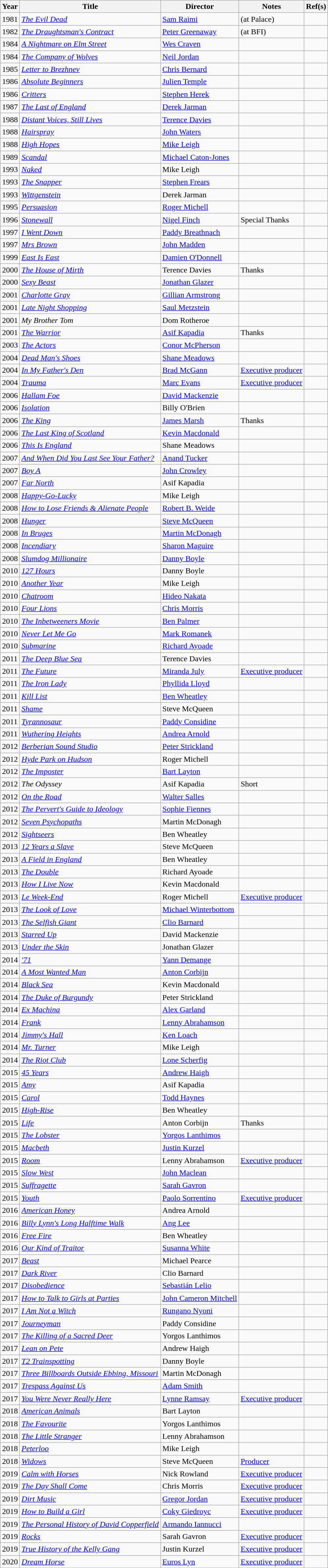<table class="wikitable sortable">
<tr>
<th>Year</th>
<th>Title</th>
<th>Director</th>
<th class=unsortable>Notes</th>
<th class=unsortable>Ref(s)</th>
</tr>
<tr>
<td>1981</td>
<td><em><a href='#'>The Evil Dead</a></em></td>
<td><a href='#'>Sam Raimi</a></td>
<td>(at Palace)</td>
<td></td>
</tr>
<tr>
<td>1982</td>
<td><em><a href='#'>The Draughtsman's Contract</a></em></td>
<td><a href='#'>Peter Greenaway</a></td>
<td>(at BFI)</td>
<td></td>
</tr>
<tr>
<td>1984</td>
<td><em><a href='#'>A Nightmare on Elm Street</a></em></td>
<td><a href='#'>Wes Craven</a></td>
<td></td>
<td></td>
</tr>
<tr>
<td>1984</td>
<td><em><a href='#'>The Company of Wolves</a></em></td>
<td><a href='#'>Neil Jordan</a></td>
<td></td>
<td></td>
</tr>
<tr>
<td>1985</td>
<td><em><a href='#'>Letter to Brezhnev</a></em></td>
<td><a href='#'>Chris Bernard</a></td>
<td></td>
<td></td>
</tr>
<tr>
<td>1986</td>
<td><em><a href='#'>Absolute Beginners</a></em></td>
<td><a href='#'>Julien Temple</a></td>
<td></td>
<td></td>
</tr>
<tr>
<td>1986</td>
<td><em><a href='#'>Critters</a></em></td>
<td><a href='#'>Stephen Herek</a></td>
<td></td>
<td></td>
</tr>
<tr>
<td>1987</td>
<td><em><a href='#'>The Last of England</a></em></td>
<td><a href='#'>Derek Jarman</a></td>
<td></td>
<td></td>
</tr>
<tr>
<td>1988</td>
<td><em><a href='#'>Distant Voices, Still Lives</a></em></td>
<td><a href='#'>Terence Davies</a></td>
<td></td>
<td></td>
</tr>
<tr>
<td>1988</td>
<td><em><a href='#'>Hairspray</a></em></td>
<td><a href='#'>John Waters</a></td>
<td></td>
<td></td>
</tr>
<tr>
<td>1988</td>
<td><em><a href='#'>High Hopes</a></em></td>
<td><a href='#'>Mike Leigh</a></td>
<td></td>
<td></td>
</tr>
<tr>
<td>1989</td>
<td><em><a href='#'>Scandal</a></em></td>
<td><a href='#'>Michael Caton-Jones</a></td>
<td></td>
<td></td>
</tr>
<tr>
<td>1993</td>
<td><em><a href='#'>Naked</a></em></td>
<td>Mike Leigh</td>
<td></td>
<td></td>
</tr>
<tr>
<td>1993</td>
<td><em><a href='#'>The Snapper</a></em></td>
<td><a href='#'>Stephen Frears</a></td>
<td></td>
<td></td>
</tr>
<tr>
<td>1993</td>
<td><em><a href='#'>Wittgenstein</a></em></td>
<td>Derek Jarman</td>
<td></td>
<td></td>
</tr>
<tr>
<td>1995</td>
<td><em><a href='#'>Persuasion</a></em></td>
<td><a href='#'>Roger Michell</a></td>
<td></td>
<td></td>
</tr>
<tr>
<td>1996</td>
<td><em><a href='#'>Stonewall</a></em></td>
<td><a href='#'>Nigel Finch</a></td>
<td>Special Thanks</td>
<td></td>
</tr>
<tr>
<td>1997</td>
<td><em><a href='#'>I Went Down</a></em></td>
<td><a href='#'>Paddy Breathnach</a></td>
<td></td>
<td></td>
</tr>
<tr>
<td>1997</td>
<td><em><a href='#'>Mrs Brown</a></em></td>
<td><a href='#'>John Madden</a></td>
<td></td>
<td></td>
</tr>
<tr>
<td>1999</td>
<td><em><a href='#'>East Is East</a></em></td>
<td><a href='#'>Damien O'Donnell</a></td>
<td></td>
<td></td>
</tr>
<tr>
<td>2000</td>
<td><em><a href='#'>The House of Mirth</a></em></td>
<td>Terence Davies</td>
<td>Thanks</td>
<td></td>
</tr>
<tr>
<td>2000</td>
<td><em><a href='#'>Sexy Beast</a></em></td>
<td><a href='#'>Jonathan Glazer</a></td>
<td></td>
<td></td>
</tr>
<tr>
<td>2001</td>
<td><em><a href='#'>Charlotte Gray</a></em></td>
<td><a href='#'>Gillian Armstrong</a></td>
<td></td>
<td></td>
</tr>
<tr>
<td>2001</td>
<td><em><a href='#'>Late Night Shopping</a></em></td>
<td><a href='#'>Saul Metzstein</a></td>
<td></td>
<td></td>
</tr>
<tr>
<td>2001</td>
<td><em>My Brother Tom</em></td>
<td>Dom Rotheroe</td>
<td></td>
<td></td>
</tr>
<tr>
<td>2001</td>
<td><em><a href='#'>The Warrior</a></em></td>
<td><a href='#'>Asif Kapadia</a></td>
<td>Thanks</td>
<td></td>
</tr>
<tr>
<td>2003</td>
<td><em><a href='#'>The Actors</a></em></td>
<td><a href='#'>Conor McPherson</a></td>
<td></td>
<td></td>
</tr>
<tr>
<td>2004</td>
<td><em><a href='#'>Dead Man's Shoes</a></em></td>
<td><a href='#'>Shane Meadows</a></td>
<td></td>
<td></td>
</tr>
<tr>
<td>2004</td>
<td><em><a href='#'>In My Father's Den</a></em></td>
<td><a href='#'>Brad McGann</a></td>
<td><a href='#'>Executive producer</a></td>
<td></td>
</tr>
<tr>
<td>2004</td>
<td><em><a href='#'>Trauma</a></em></td>
<td><a href='#'>Marc Evans</a></td>
<td><a href='#'>Executive producer</a></td>
<td></td>
</tr>
<tr>
<td>2006</td>
<td><em><a href='#'>Hallam Foe</a></em></td>
<td><a href='#'>David Mackenzie</a></td>
<td></td>
<td></td>
</tr>
<tr>
<td>2006</td>
<td><em><a href='#'>Isolation</a></em></td>
<td>Billy O'Brien</td>
<td></td>
<td></td>
</tr>
<tr>
<td>2006</td>
<td><em><a href='#'>The King</a></em></td>
<td><a href='#'>James Marsh</a></td>
<td>Thanks</td>
<td></td>
</tr>
<tr>
<td>2006</td>
<td><em><a href='#'>The Last King of Scotland</a></em></td>
<td><a href='#'>Kevin Macdonald</a></td>
<td></td>
<td></td>
</tr>
<tr>
<td>2006</td>
<td><em><a href='#'>This Is England</a></em></td>
<td>Shane Meadows</td>
<td></td>
<td></td>
</tr>
<tr>
<td>2007</td>
<td><em><a href='#'>And When Did You Last See Your Father?</a></em></td>
<td><a href='#'>Anand Tucker</a></td>
<td></td>
<td></td>
</tr>
<tr>
<td>2007</td>
<td><em><a href='#'>Boy A</a></em></td>
<td><a href='#'>John Crowley</a></td>
<td></td>
<td></td>
</tr>
<tr>
<td>2007</td>
<td><em><a href='#'>Far North</a></em></td>
<td>Asif Kapadia</td>
<td></td>
<td></td>
</tr>
<tr>
<td>2008</td>
<td><em><a href='#'>Happy-Go-Lucky</a></em></td>
<td>Mike Leigh</td>
<td></td>
<td></td>
</tr>
<tr>
<td>2008</td>
<td><em><a href='#'>How to Lose Friends & Alienate People</a></em></td>
<td><a href='#'>Robert B. Weide</a></td>
<td></td>
<td></td>
</tr>
<tr>
<td>2008</td>
<td><em><a href='#'>Hunger</a></em></td>
<td><a href='#'>Steve McQueen</a></td>
<td></td>
<td></td>
</tr>
<tr>
<td>2008</td>
<td><em><a href='#'>In Bruges</a></em></td>
<td><a href='#'>Martin McDonagh</a></td>
<td></td>
<td></td>
</tr>
<tr>
<td>2008</td>
<td><em><a href='#'>Incendiary</a></em></td>
<td><a href='#'>Sharon Maguire</a></td>
<td></td>
<td></td>
</tr>
<tr>
<td>2008</td>
<td><em><a href='#'>Slumdog Millionaire</a></em></td>
<td><a href='#'>Danny Boyle</a></td>
<td></td>
<td></td>
</tr>
<tr>
<td>2010</td>
<td><em><a href='#'>127 Hours</a></em></td>
<td>Danny Boyle</td>
<td></td>
<td></td>
</tr>
<tr>
<td>2010</td>
<td><em><a href='#'>Another Year</a></em></td>
<td>Mike Leigh</td>
<td></td>
<td></td>
</tr>
<tr>
<td>2010</td>
<td><em><a href='#'>Chatroom</a></em></td>
<td><a href='#'>Hideo Nakata</a></td>
<td></td>
<td></td>
</tr>
<tr>
<td>2010</td>
<td><em><a href='#'>Four Lions</a></em></td>
<td><a href='#'>Chris Morris</a></td>
<td></td>
<td></td>
</tr>
<tr>
<td>2010</td>
<td><em><a href='#'>The Inbetweeners Movie</a></em></td>
<td><a href='#'>Ben Palmer</a></td>
<td></td>
<td></td>
</tr>
<tr>
<td>2010</td>
<td><em><a href='#'>Never Let Me Go</a></em></td>
<td><a href='#'>Mark Romanek</a></td>
<td></td>
<td></td>
</tr>
<tr>
<td>2010</td>
<td><em><a href='#'>Submarine</a></em></td>
<td><a href='#'>Richard Ayoade</a></td>
<td></td>
<td></td>
</tr>
<tr>
<td>2011</td>
<td><em><a href='#'>The Deep Blue Sea</a></em></td>
<td>Terence Davies</td>
<td></td>
<td></td>
</tr>
<tr>
<td>2011</td>
<td><em><a href='#'>The Future</a></em></td>
<td><a href='#'>Miranda July</a></td>
<td><a href='#'>Executive producer</a></td>
<td></td>
</tr>
<tr>
<td>2011</td>
<td><em><a href='#'>The Iron Lady</a></em></td>
<td><a href='#'>Phyllida Lloyd</a></td>
<td></td>
<td></td>
</tr>
<tr>
<td>2011</td>
<td><em><a href='#'>Kill List</a></em></td>
<td><a href='#'>Ben Wheatley</a></td>
<td></td>
<td></td>
</tr>
<tr>
<td>2011</td>
<td><em><a href='#'>Shame</a></em></td>
<td>Steve McQueen</td>
<td></td>
<td></td>
</tr>
<tr>
<td>2011</td>
<td><em><a href='#'>Tyrannosaur</a></em></td>
<td><a href='#'>Paddy Considine</a></td>
<td></td>
<td></td>
</tr>
<tr>
<td>2011</td>
<td><em><a href='#'>Wuthering Heights</a></em></td>
<td><a href='#'>Andrea Arnold</a></td>
<td></td>
<td></td>
</tr>
<tr>
<td>2012</td>
<td><em><a href='#'>Berberian Sound Studio</a></em></td>
<td><a href='#'>Peter Strickland</a></td>
<td></td>
<td></td>
</tr>
<tr>
<td>2012</td>
<td><em><a href='#'>Hyde Park on Hudson</a></em></td>
<td>Roger Michell</td>
<td></td>
<td></td>
</tr>
<tr>
<td>2012</td>
<td><em><a href='#'>The Imposter</a></em></td>
<td><a href='#'>Bart Layton</a></td>
<td></td>
<td></td>
</tr>
<tr>
<td>2012</td>
<td><em>The Odyssey</em></td>
<td>Asif Kapadia</td>
<td>Short</td>
<td></td>
</tr>
<tr>
<td>2012</td>
<td><em><a href='#'>On the Road</a></em></td>
<td><a href='#'>Walter Salles</a></td>
<td></td>
<td></td>
</tr>
<tr>
<td>2012</td>
<td><em><a href='#'>The Pervert's Guide to Ideology</a></em></td>
<td><a href='#'>Sophie Fiennes</a></td>
<td></td>
<td></td>
</tr>
<tr>
<td>2012</td>
<td><em><a href='#'>Seven Psychopaths</a></em></td>
<td>Martin McDonagh</td>
<td></td>
<td></td>
</tr>
<tr>
<td>2012</td>
<td><em><a href='#'>Sightseers</a></em></td>
<td>Ben Wheatley</td>
<td></td>
<td></td>
</tr>
<tr>
<td>2013</td>
<td><em><a href='#'>12 Years a Slave</a></em></td>
<td>Steve McQueen</td>
<td></td>
<td></td>
</tr>
<tr>
<td>2013</td>
<td><em><a href='#'>A Field in England</a></em></td>
<td>Ben Wheatley</td>
<td></td>
<td></td>
</tr>
<tr>
<td>2013</td>
<td><em><a href='#'>The Double</a></em></td>
<td>Richard Ayoade</td>
<td></td>
<td></td>
</tr>
<tr>
<td>2013</td>
<td><em><a href='#'>How I Live Now</a></em></td>
<td>Kevin Macdonald</td>
<td></td>
<td></td>
</tr>
<tr>
<td>2013</td>
<td><em><a href='#'>Le Week-End</a></em></td>
<td>Roger Michell</td>
<td><a href='#'>Executive producer</a></td>
<td></td>
</tr>
<tr>
<td>2013</td>
<td><em><a href='#'>The Look of Love</a></em></td>
<td><a href='#'>Michael Winterbottom</a></td>
<td></td>
<td></td>
</tr>
<tr>
<td>2013</td>
<td><em><a href='#'>The Selfish Giant</a></em></td>
<td><a href='#'>Clio Barnard</a></td>
<td></td>
<td></td>
</tr>
<tr>
<td>2013</td>
<td><em><a href='#'>Starred Up</a></em></td>
<td>David Mackenzie</td>
<td></td>
<td></td>
</tr>
<tr>
<td>2013</td>
<td><em><a href='#'>Under the Skin</a></em></td>
<td>Jonathan Glazer</td>
<td></td>
<td></td>
</tr>
<tr>
<td>2014</td>
<td><em><a href='#'>'71</a></em></td>
<td><a href='#'>Yann Demange</a></td>
<td></td>
<td></td>
</tr>
<tr>
<td>2014</td>
<td><em><a href='#'>A Most Wanted Man</a></em></td>
<td><a href='#'>Anton Corbijn</a></td>
<td></td>
<td></td>
</tr>
<tr>
<td>2014</td>
<td><em><a href='#'>Black Sea</a></em></td>
<td>Kevin Macdonald</td>
<td></td>
<td></td>
</tr>
<tr>
<td>2014</td>
<td><em><a href='#'>The Duke of Burgundy</a></em></td>
<td>Peter Strickland</td>
<td></td>
<td></td>
</tr>
<tr>
<td>2014</td>
<td><em><a href='#'>Ex Machina</a></em></td>
<td><a href='#'>Alex Garland</a></td>
<td></td>
<td></td>
</tr>
<tr>
<td>2014</td>
<td><em><a href='#'>Frank</a></em></td>
<td><a href='#'>Lenny Abrahamson</a></td>
<td></td>
<td></td>
</tr>
<tr>
<td>2014</td>
<td><em><a href='#'>Jimmy's Hall</a></em></td>
<td><a href='#'>Ken Loach</a></td>
<td></td>
<td></td>
</tr>
<tr>
<td>2014</td>
<td><em><a href='#'>Mr. Turner</a></em></td>
<td>Mike Leigh</td>
<td></td>
<td></td>
</tr>
<tr>
<td>2014</td>
<td><em><a href='#'>The Riot Club</a></em></td>
<td><a href='#'>Lone Scherfig</a></td>
<td></td>
<td></td>
</tr>
<tr>
<td>2015</td>
<td><em><a href='#'>45 Years</a></em></td>
<td><a href='#'>Andrew Haigh</a></td>
<td></td>
<td></td>
</tr>
<tr>
<td>2015</td>
<td><em><a href='#'>Amy</a></em></td>
<td>Asif Kapadia</td>
<td></td>
<td></td>
</tr>
<tr>
<td>2015</td>
<td><em><a href='#'>Carol</a></em></td>
<td><a href='#'>Todd Haynes</a></td>
<td></td>
<td></td>
</tr>
<tr>
<td>2015</td>
<td><em><a href='#'>High-Rise</a></em></td>
<td>Ben Wheatley</td>
<td></td>
<td></td>
</tr>
<tr>
<td>2015</td>
<td><em><a href='#'>Life</a></em></td>
<td>Anton Corbijn</td>
<td>Thanks</td>
<td></td>
</tr>
<tr>
<td>2015</td>
<td><em><a href='#'>The Lobster</a></em></td>
<td><a href='#'>Yorgos Lanthimos</a></td>
<td></td>
<td></td>
</tr>
<tr>
<td>2015</td>
<td><em><a href='#'>Macbeth</a></em></td>
<td><a href='#'>Justin Kurzel</a></td>
<td></td>
<td></td>
</tr>
<tr>
<td>2015</td>
<td><em><a href='#'>Room</a></em></td>
<td>Lenny Abrahamson</td>
<td><a href='#'>Executive producer</a></td>
<td></td>
</tr>
<tr>
<td>2015</td>
<td><em><a href='#'>Slow West</a></em></td>
<td><a href='#'>John Maclean</a></td>
<td></td>
<td></td>
</tr>
<tr>
<td>2015</td>
<td><em><a href='#'>Suffragette</a></em></td>
<td><a href='#'>Sarah Gavron</a></td>
<td></td>
<td></td>
</tr>
<tr>
<td>2015</td>
<td><em><a href='#'>Youth</a></em></td>
<td><a href='#'>Paolo Sorrentino</a></td>
<td><a href='#'>Executive producer</a></td>
<td></td>
</tr>
<tr>
<td>2016</td>
<td><em><a href='#'>American Honey</a></em></td>
<td>Andrea Arnold</td>
<td></td>
<td></td>
</tr>
<tr>
<td>2016</td>
<td><em><a href='#'>Billy Lynn's Long Halftime Walk</a></em></td>
<td><a href='#'>Ang Lee</a></td>
<td></td>
<td></td>
</tr>
<tr>
<td>2016</td>
<td><em><a href='#'>Free Fire</a></em></td>
<td>Ben Wheatley</td>
<td></td>
<td></td>
</tr>
<tr>
<td>2016</td>
<td><em><a href='#'>Our Kind of Traitor</a></em></td>
<td><a href='#'>Susanna White</a></td>
<td></td>
<td></td>
</tr>
<tr>
<td>2017</td>
<td><em><a href='#'>Beast</a></em></td>
<td>Michael Pearce</td>
<td></td>
<td></td>
</tr>
<tr>
<td>2017</td>
<td><em><a href='#'>Dark River</a></em></td>
<td>Clio Barnard</td>
<td></td>
<td></td>
</tr>
<tr>
<td>2017</td>
<td><em><a href='#'>Disobedience</a></em></td>
<td><a href='#'>Sebastián Lelio</a></td>
<td></td>
<td></td>
</tr>
<tr>
<td>2017</td>
<td><em><a href='#'>How to Talk to Girls at Parties</a></em></td>
<td><a href='#'>John Cameron Mitchell</a></td>
<td></td>
<td></td>
</tr>
<tr>
<td>2017</td>
<td><em><a href='#'>I Am Not a Witch</a></em></td>
<td><a href='#'>Rungano Nyoni</a></td>
<td></td>
<td></td>
</tr>
<tr>
<td>2017</td>
<td><em><a href='#'>Journeyman</a></em></td>
<td>Paddy Considine</td>
<td></td>
<td></td>
</tr>
<tr>
<td>2017</td>
<td><em><a href='#'>The Killing of a Sacred Deer</a></em></td>
<td>Yorgos Lanthimos</td>
<td></td>
<td></td>
</tr>
<tr>
<td>2017</td>
<td><em><a href='#'>Lean on Pete</a></em></td>
<td>Andrew Haigh</td>
<td></td>
<td></td>
</tr>
<tr>
<td>2017</td>
<td><em><a href='#'>T2 Trainspotting</a></em></td>
<td>Danny Boyle</td>
<td></td>
<td></td>
</tr>
<tr>
<td>2017</td>
<td><em><a href='#'>Three Billboards Outside Ebbing, Missouri</a></em></td>
<td>Martin McDonagh</td>
<td></td>
<td></td>
</tr>
<tr>
<td>2017</td>
<td><em><a href='#'>Trespass Against Us</a></em></td>
<td><a href='#'>Adam Smith</a></td>
<td></td>
<td></td>
</tr>
<tr>
<td>2017</td>
<td><em><a href='#'>You Were Never Really Here</a></em></td>
<td><a href='#'>Lynne Ramsay</a></td>
<td><a href='#'>Executive producer</a></td>
<td></td>
</tr>
<tr>
<td>2018</td>
<td><em><a href='#'>American Animals</a></em></td>
<td>Bart Layton</td>
<td></td>
<td></td>
</tr>
<tr>
<td>2018</td>
<td><em><a href='#'>The Favourite</a></em></td>
<td>Yorgos Lanthimos</td>
<td></td>
<td></td>
</tr>
<tr>
<td>2018</td>
<td><em><a href='#'>The Little Stranger</a></em></td>
<td>Lenny Abrahamson</td>
<td></td>
<td></td>
</tr>
<tr>
<td>2018</td>
<td><em><a href='#'>Peterloo</a></em></td>
<td>Mike Leigh</td>
<td></td>
<td></td>
</tr>
<tr>
<td>2018</td>
<td><em><a href='#'>Widows</a></em></td>
<td>Steve McQueen</td>
<td><a href='#'>Producer</a></td>
<td></td>
</tr>
<tr>
<td>2019</td>
<td><em><a href='#'>Calm with Horses</a></em></td>
<td>Nick Rowland</td>
<td><a href='#'>Executive producer</a></td>
<td></td>
</tr>
<tr>
<td>2019</td>
<td><em><a href='#'>The Day Shall Come</a></em></td>
<td>Chris Morris</td>
<td><a href='#'>Executive producer</a></td>
<td></td>
</tr>
<tr>
<td>2019</td>
<td><em><a href='#'>Dirt Music</a></em></td>
<td><a href='#'>Gregor Jordan</a></td>
<td><a href='#'>Executive producer</a></td>
<td></td>
</tr>
<tr>
<td>2019</td>
<td><em><a href='#'>How to Build a Girl</a></em></td>
<td><a href='#'>Coky Giedroyc</a></td>
<td><a href='#'>Executive producer</a></td>
<td></td>
</tr>
<tr>
<td>2019</td>
<td><em><a href='#'>The Personal History of David Copperfield</a></em></td>
<td><a href='#'>Armando Iannucci</a></td>
<td></td>
<td></td>
</tr>
<tr>
<td>2019</td>
<td><em><a href='#'>Rocks</a></em></td>
<td>Sarah Gavron</td>
<td><a href='#'>Executive producer</a></td>
<td></td>
</tr>
<tr>
<td>2019</td>
<td><em><a href='#'>True History of the Kelly Gang</a></em></td>
<td>Justin Kurzel</td>
<td><a href='#'>Executive producer</a></td>
<td></td>
</tr>
<tr>
<td>2020</td>
<td><em><a href='#'>Dream Horse</a></em></td>
<td><a href='#'>Euros Lyn</a></td>
<td><a href='#'>Executive producer</a></td>
<td></td>
</tr>
<tr>
</tr>
</table>
